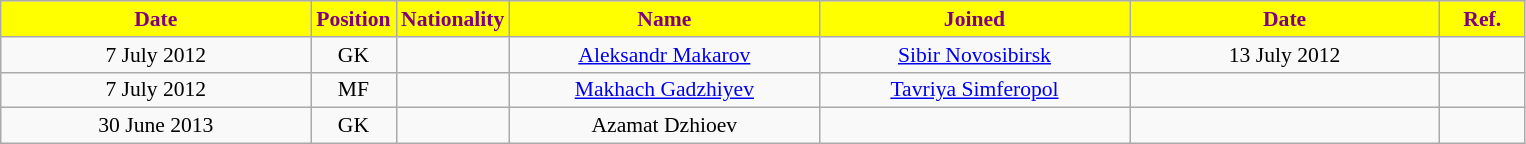<table class="wikitable" style="text-align:center; font-size:90%">
<tr>
<th style="background:#ffff00; color:purple; width:200px;">Date</th>
<th style="background:#ffff00; color:purple; width:50px;">Position</th>
<th style="background:#ffff00; color:purple; width:50px;">Nationality</th>
<th style="background:#ffff00; color:purple; width:200px;">Name</th>
<th style="background:#ffff00; color:purple; width:200px;">Joined</th>
<th style="background:#ffff00; color:purple; width:200px;">Date</th>
<th style="background:#ffff00; color:purple; width:50px;">Ref.</th>
</tr>
<tr>
<td>7 July 2012</td>
<td>GK</td>
<td></td>
<td><a href='#'>Aleksandr Makarov</a></td>
<td><a href='#'>Sibir Novosibirsk</a></td>
<td>13 July 2012</td>
<td></td>
</tr>
<tr>
<td>7 July 2012</td>
<td>MF</td>
<td></td>
<td><a href='#'>Makhach Gadzhiyev</a></td>
<td><a href='#'>Tavriya Simferopol</a></td>
<td></td>
<td></td>
</tr>
<tr>
<td>30 June 2013</td>
<td>GK</td>
<td></td>
<td>Azamat Dzhioev</td>
<td></td>
<td></td>
<td></td>
</tr>
</table>
